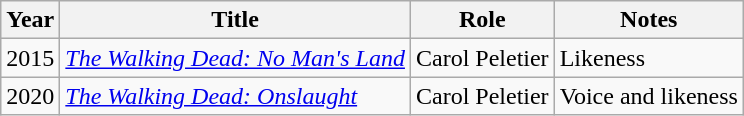<table class="wikitable sortable">
<tr>
<th>Year</th>
<th>Title</th>
<th>Role</th>
<th class="unsortable">Notes</th>
</tr>
<tr>
<td>2015</td>
<td><em><a href='#'>The Walking Dead: No Man's Land</a></em></td>
<td>Carol Peletier</td>
<td>Likeness</td>
</tr>
<tr>
<td>2020</td>
<td><em><a href='#'>The Walking Dead: Onslaught</a></em></td>
<td>Carol Peletier</td>
<td>Voice and likeness</td>
</tr>
</table>
